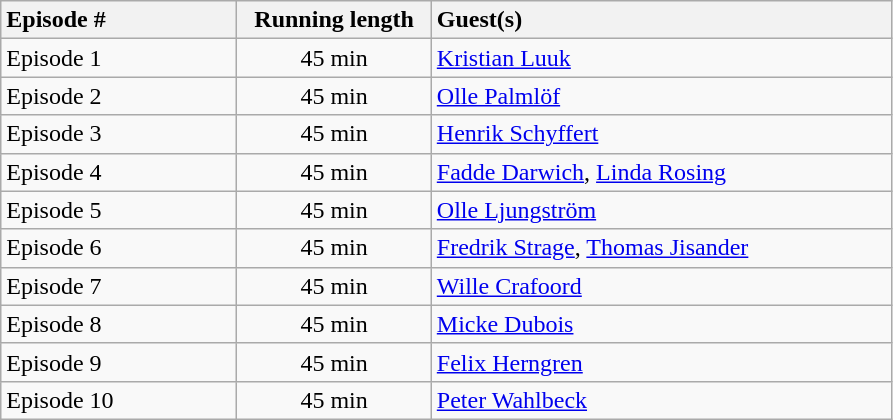<table class="wikitable">
<tr>
<th style="text-align:left">Episode #</th>
<th style="text-align:left">  Running length  </th>
<th style="text-align:left">Guest(s)</th>
</tr>
<tr>
<td style="width:150px">Episode 1</td>
<td align=center>45 min</td>
<td style="width:300px"><a href='#'>Kristian Luuk</a></td>
</tr>
<tr>
<td>Episode 2</td>
<td align=center>45 min</td>
<td><a href='#'>Olle Palmlöf</a></td>
</tr>
<tr>
<td>Episode 3</td>
<td align=center>45 min</td>
<td><a href='#'>Henrik Schyffert</a></td>
</tr>
<tr>
<td>Episode 4</td>
<td align=center>45 min</td>
<td><a href='#'>Fadde Darwich</a>, <a href='#'>Linda Rosing</a></td>
</tr>
<tr>
<td>Episode 5</td>
<td align=center>45 min</td>
<td><a href='#'>Olle Ljungström</a></td>
</tr>
<tr>
<td>Episode 6</td>
<td align=center>45 min</td>
<td><a href='#'>Fredrik Strage</a>, <a href='#'>Thomas Jisander</a></td>
</tr>
<tr>
<td>Episode 7</td>
<td align=center>45 min</td>
<td><a href='#'>Wille Crafoord</a></td>
</tr>
<tr>
<td>Episode 8</td>
<td align=center>45 min</td>
<td><a href='#'>Micke Dubois</a></td>
</tr>
<tr>
<td>Episode 9</td>
<td align=center>45 min</td>
<td><a href='#'>Felix Herngren</a></td>
</tr>
<tr>
<td>Episode 10</td>
<td align=center>45 min</td>
<td><a href='#'>Peter Wahlbeck</a></td>
</tr>
</table>
